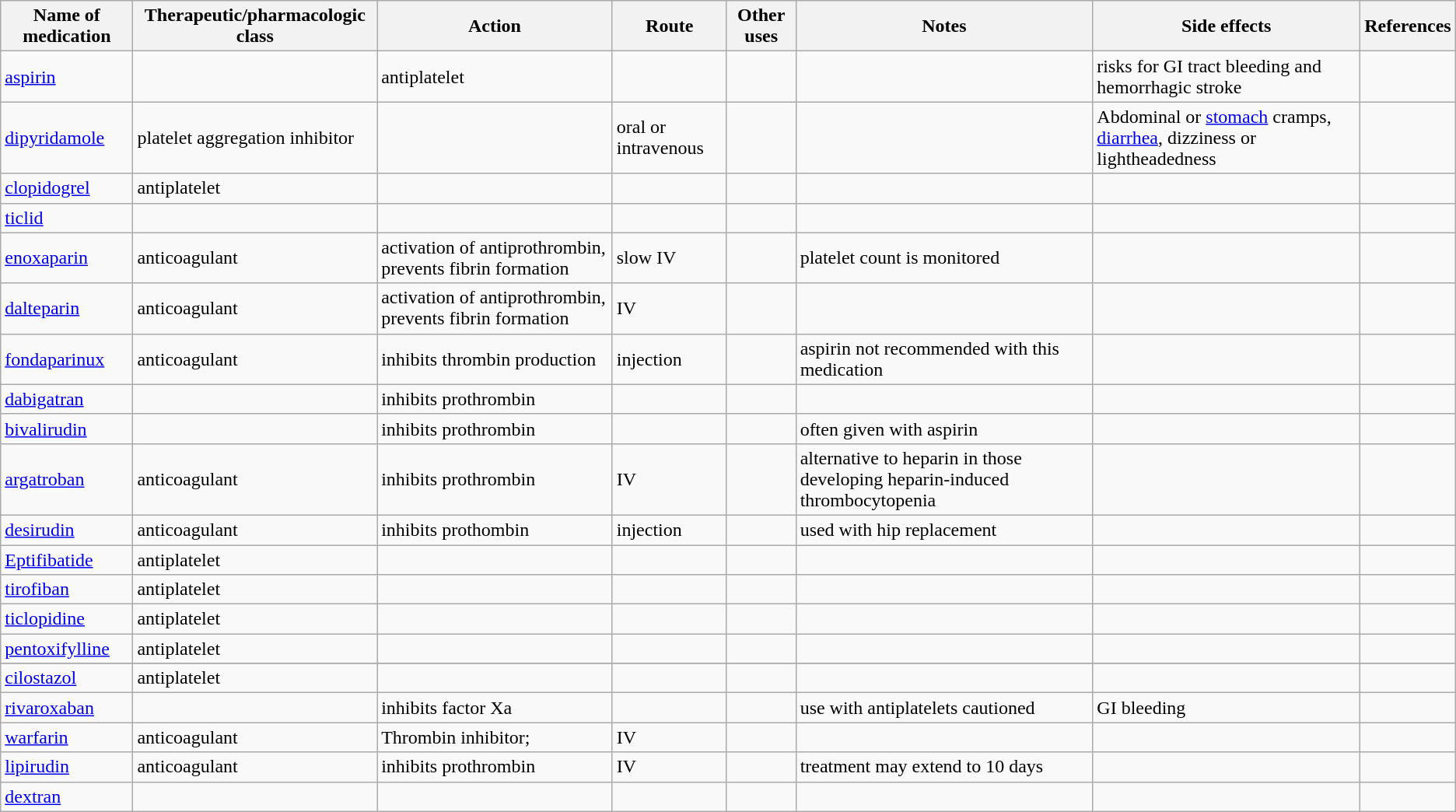<table class="wikitable sortable">
<tr>
<th>Name of medication</th>
<th>Therapeutic/pharmacologic class</th>
<th>Action</th>
<th>Route</th>
<th>Other uses</th>
<th>Notes</th>
<th>Side effects</th>
<th>References</th>
</tr>
<tr>
<td><a href='#'>aspirin</a></td>
<td></td>
<td>antiplatelet</td>
<td></td>
<td></td>
<td></td>
<td>risks for GI tract bleeding and hemorrhagic stroke</td>
<td></td>
</tr>
<tr>
<td><a href='#'>dipyridamole</a>  </td>
<td>platelet aggregation inhibitor </td>
<td></td>
<td>oral or intravenous</td>
<td></td>
<td></td>
<td>Abdominal or <a href='#'>stomach</a> cramps, <a href='#'>diarrhea</a>, dizziness or lightheadedness</td>
<td></td>
</tr>
<tr>
<td><a href='#'>clopidogrel</a>  </td>
<td> antiplatelet</td>
<td></td>
<td></td>
<td></td>
<td></td>
<td></td>
<td></td>
</tr>
<tr>
<td><a href='#'>ticlid</a> </td>
<td></td>
<td></td>
<td></td>
<td></td>
<td></td>
<td></td>
<td></td>
</tr>
<tr>
<td><a href='#'>enoxaparin</a>  </td>
<td>anticoagulant  </td>
<td>activation of antiprothrombin, prevents fibrin formation </td>
<td>slow IV</td>
<td></td>
<td>platelet count is monitored</td>
<td></td>
<td></td>
</tr>
<tr>
<td><a href='#'>dalteparin</a>  </td>
<td>anticoagulant</td>
<td>activation of antiprothrombin, prevents fibrin formation  </td>
<td>IV</td>
<td></td>
<td></td>
<td></td>
<td></td>
</tr>
<tr>
<td><a href='#'>fondaparinux</a>  </td>
<td>anticoagulant</td>
<td>inhibits thrombin production</td>
<td> injection</td>
<td></td>
<td> aspirin not recommended with this medication</td>
<td></td>
<td></td>
</tr>
<tr>
<td><a href='#'>dabigatran</a>  </td>
<td></td>
<td> inhibits prothrombin</td>
<td></td>
<td></td>
<td></td>
<td></td>
<td></td>
</tr>
<tr>
<td><a href='#'>bivalirudin</a>  </td>
<td></td>
<td> inhibits prothrombin</td>
<td></td>
<td></td>
<td> often given with aspirin</td>
<td></td>
<td></td>
</tr>
<tr>
<td><a href='#'>argatroban</a>  </td>
<td>anticoagulant</td>
<td> inhibits prothrombin</td>
<td>IV</td>
<td></td>
<td> alternative to heparin in those developing heparin-induced thrombocytopenia</td>
<td></td>
<td></td>
</tr>
<tr>
<td><a href='#'>desirudin</a>  </td>
<td>anticoagulant</td>
<td> inhibits prothombin</td>
<td>injection</td>
<td></td>
<td> used with hip replacement</td>
<td></td>
<td></td>
</tr>
<tr>
<td><a href='#'>Eptifibatide</a> </td>
<td> antiplatelet</td>
<td></td>
<td></td>
<td></td>
<td></td>
<td></td>
<td></td>
</tr>
<tr>
<td><a href='#'>tirofiban</a>  </td>
<td> antiplatelet</td>
<td></td>
<td></td>
<td></td>
<td></td>
<td></td>
<td></td>
</tr>
<tr>
<td><a href='#'>ticlopidine</a>  </td>
<td> antiplatelet</td>
<td></td>
<td></td>
<td></td>
<td></td>
<td></td>
<td></td>
</tr>
<tr>
<td><a href='#'>pentoxifylline</a>  </td>
<td> antiplatelet</td>
<td></td>
<td></td>
<td></td>
<td></td>
<td></td>
<td></td>
</tr>
<tr>
</tr>
<tr>
<td><a href='#'>cilostazol</a>  </td>
<td>antiplatelet</td>
<td></td>
<td></td>
<td></td>
<td></td>
<td></td>
<td></td>
</tr>
<tr>
<td><a href='#'>rivaroxaban</a>  </td>
<td></td>
<td> inhibits factor Xa</td>
<td></td>
<td></td>
<td> use with antiplatelets cautioned</td>
<td> GI bleeding</td>
<td></td>
</tr>
<tr>
<td><a href='#'>warfarin</a></td>
<td>anticoagulant</td>
<td>Thrombin inhibitor;</td>
<td>IV</td>
<td></td>
<td></td>
<td></td>
<td></td>
</tr>
<tr>
<td><a href='#'>lipirudin</a></td>
<td>anticoagulant</td>
<td>inhibits prothrombin</td>
<td>IV</td>
<td></td>
<td>treatment may extend to 10 days</td>
<td></td>
<td></td>
</tr>
<tr>
<td><a href='#'>dextran</a></td>
<td></td>
<td></td>
<td></td>
<td></td>
<td></td>
<td></td>
<td></td>
</tr>
</table>
